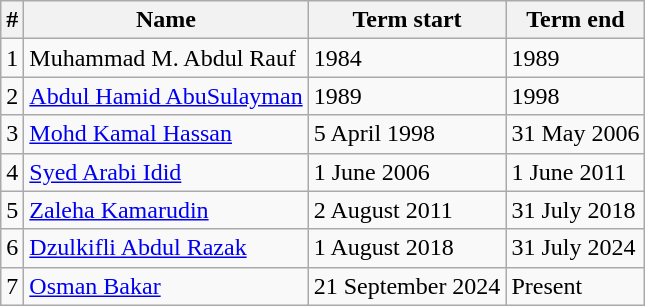<table class="wikitable sortable">
<tr>
<th>#</th>
<th>Name</th>
<th>Term start</th>
<th>Term end</th>
</tr>
<tr>
<td>1</td>
<td>Muhammad M. Abdul Rauf</td>
<td>1984</td>
<td>1989</td>
</tr>
<tr>
<td>2</td>
<td><a href='#'>Abdul Hamid AbuSulayman</a></td>
<td>1989</td>
<td>1998</td>
</tr>
<tr>
<td>3</td>
<td><a href='#'>Mohd Kamal Hassan</a></td>
<td>5 April 1998</td>
<td>31 May 2006</td>
</tr>
<tr>
<td>4</td>
<td><a href='#'>Syed Arabi Idid</a></td>
<td>1 June 2006</td>
<td>1 June 2011</td>
</tr>
<tr>
<td>5</td>
<td><a href='#'>Zaleha Kamarudin</a></td>
<td>2 August 2011</td>
<td>31 July 2018</td>
</tr>
<tr>
<td>6</td>
<td><a href='#'>Dzulkifli Abdul Razak</a></td>
<td>1 August 2018</td>
<td>31 July 2024</td>
</tr>
<tr>
<td>7</td>
<td><a href='#'>Osman Bakar</a></td>
<td>21 September 2024</td>
<td data-sort-value="9999">Present</td>
</tr>
</table>
